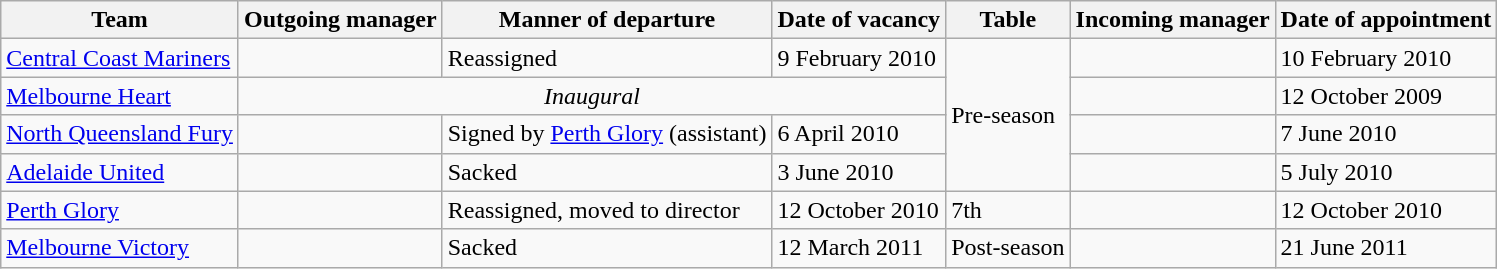<table class="wikitable sortable">
<tr>
<th>Team</th>
<th>Outgoing manager</th>
<th>Manner of departure</th>
<th>Date of vacancy</th>
<th>Table</th>
<th>Incoming manager</th>
<th>Date of appointment</th>
</tr>
<tr>
<td><a href='#'>Central Coast Mariners</a></td>
<td></td>
<td>Reassigned</td>
<td>9 February 2010</td>
<td rowspan=4>Pre-season</td>
<td></td>
<td>10 February 2010</td>
</tr>
<tr>
<td><a href='#'>Melbourne Heart</a></td>
<td colspan=3 style="text-align:center"><em>Inaugural</em></td>
<td></td>
<td>12 October 2009</td>
</tr>
<tr>
<td><a href='#'>North Queensland Fury</a></td>
<td></td>
<td>Signed by <a href='#'>Perth Glory</a> (assistant)</td>
<td>6 April 2010</td>
<td></td>
<td>7 June 2010</td>
</tr>
<tr>
<td><a href='#'>Adelaide United</a></td>
<td></td>
<td>Sacked</td>
<td>3 June 2010</td>
<td></td>
<td>5 July 2010</td>
</tr>
<tr>
<td><a href='#'>Perth Glory</a></td>
<td></td>
<td>Reassigned, moved to director</td>
<td>12 October 2010</td>
<td>7th</td>
<td></td>
<td>12 October 2010</td>
</tr>
<tr>
<td><a href='#'>Melbourne Victory</a></td>
<td></td>
<td>Sacked</td>
<td>12 March 2011</td>
<td>Post-season</td>
<td></td>
<td>21 June 2011</td>
</tr>
</table>
